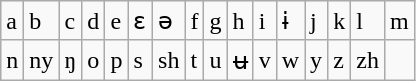<table class="wikitable">
<tr>
<td>a</td>
<td>b</td>
<td>c</td>
<td>d</td>
<td>e</td>
<td>ɛ</td>
<td>ə</td>
<td>f</td>
<td>g</td>
<td>h</td>
<td>i</td>
<td>ɨ</td>
<td>j</td>
<td>k</td>
<td>l</td>
<td>m</td>
</tr>
<tr>
<td>n</td>
<td>ny</td>
<td>ŋ</td>
<td>o</td>
<td>p</td>
<td>s</td>
<td>sh</td>
<td>t</td>
<td>u</td>
<td>ʉ</td>
<td>v</td>
<td>w</td>
<td>y</td>
<td>z</td>
<td>zh</td>
</tr>
</table>
